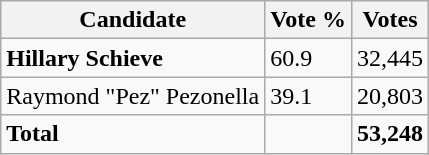<table class="wikitable">
<tr>
<th>Candidate</th>
<th>Vote %</th>
<th>Votes</th>
</tr>
<tr>
<td><strong>Hillary Schieve</strong></td>
<td>60.9</td>
<td>32,445</td>
</tr>
<tr>
<td>Raymond "Pez" Pezonella</td>
<td>39.1</td>
<td>20,803</td>
</tr>
<tr>
<td><strong>Total</strong></td>
<td></td>
<td><strong>53,248</strong></td>
</tr>
</table>
